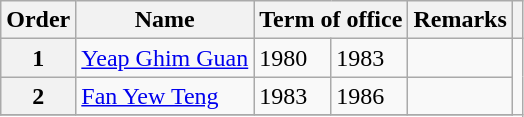<table class="wikitable">
<tr>
<th>Order</th>
<th>Name</th>
<th colspan="2">Term of office</th>
<th>Remarks</th>
<th></th>
</tr>
<tr>
<th>1</th>
<td><a href='#'>Yeap Ghim Guan</a></td>
<td>1980</td>
<td>1983</td>
<td></td>
</tr>
<tr>
<th>2</th>
<td><a href='#'>Fan Yew Teng</a></td>
<td>1983</td>
<td>1986</td>
<td></td>
</tr>
<tr>
</tr>
</table>
